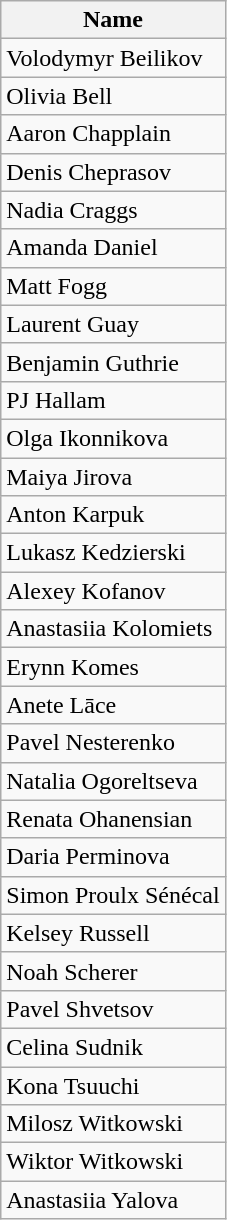<table class="wikitable">
<tr>
<th>Name</th>
</tr>
<tr>
<td>Volodymyr Beilikov</td>
</tr>
<tr>
<td>Olivia Bell</td>
</tr>
<tr>
<td>Aaron Chapplain</td>
</tr>
<tr>
<td>Denis Cheprasov</td>
</tr>
<tr>
<td>Nadia Craggs</td>
</tr>
<tr>
<td>Amanda Daniel</td>
</tr>
<tr>
<td>Matt Fogg</td>
</tr>
<tr>
<td>Laurent Guay</td>
</tr>
<tr>
<td>Benjamin Guthrie</td>
</tr>
<tr>
<td>PJ Hallam</td>
</tr>
<tr>
<td>Olga Ikonnikova</td>
</tr>
<tr>
<td>Maiya Jirova</td>
</tr>
<tr>
<td>Anton Karpuk</td>
</tr>
<tr>
<td>Lukasz Kedzierski</td>
</tr>
<tr>
<td>Alexey Kofanov</td>
</tr>
<tr>
<td>Anastasiia Kolomiets</td>
</tr>
<tr>
<td>Erynn Komes</td>
</tr>
<tr>
<td>Anete Lāce</td>
</tr>
<tr>
<td>Pavel Nesterenko</td>
</tr>
<tr>
<td>Natalia Ogoreltseva</td>
</tr>
<tr>
<td>Renata Ohanensian</td>
</tr>
<tr>
<td>Daria Perminova</td>
</tr>
<tr>
<td>Simon Proulx Sénécal</td>
</tr>
<tr>
<td>Kelsey Russell</td>
</tr>
<tr>
<td>Noah Scherer</td>
</tr>
<tr>
<td>Pavel Shvetsov</td>
</tr>
<tr>
<td>Celina Sudnik</td>
</tr>
<tr>
<td>Kona Tsuuchi</td>
</tr>
<tr>
<td>Milosz Witkowski</td>
</tr>
<tr>
<td>Wiktor Witkowski</td>
</tr>
<tr>
<td>Anastasiia Yalova</td>
</tr>
</table>
